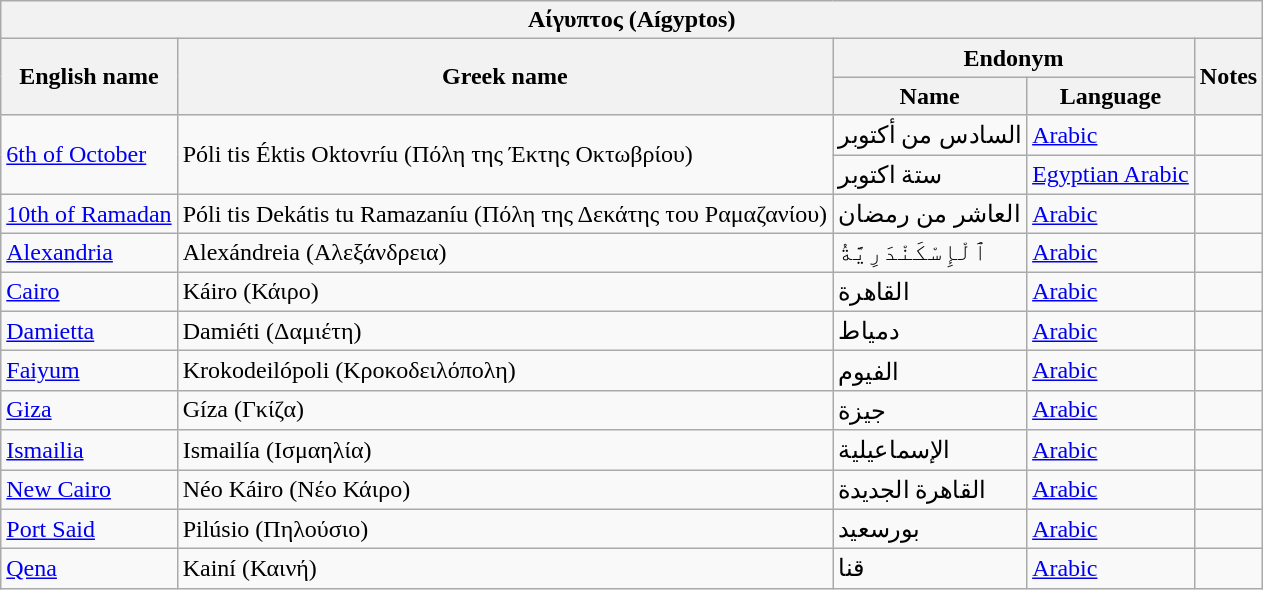<table class="wikitable sortable">
<tr>
<th colspan="5"> <strong>Αίγυπτος (Aígyptos)</strong></th>
</tr>
<tr>
<th rowspan="2">English name</th>
<th rowspan="2">Greek name</th>
<th colspan="2">Endonym</th>
<th rowspan="2">Notes</th>
</tr>
<tr>
<th>Name</th>
<th>Language</th>
</tr>
<tr>
<td rowspan="2"><a href='#'>6th of October</a></td>
<td rowspan="2">Póli tis Éktis Oktovríu (Πόλη της Έκτης Οκτωβρίου)</td>
<td>السادس من أكتوبر</td>
<td><a href='#'>Arabic</a></td>
<td></td>
</tr>
<tr>
<td>ستة اكتوبر</td>
<td><a href='#'>Egyptian Arabic</a></td>
<td></td>
</tr>
<tr>
<td><a href='#'>10th of Ramadan</a></td>
<td>Póli tis Dekátis tu Ramazaníu (Πόλη της Δεκάτης του Ραμαζανίου)</td>
<td>العاشر من رمضان</td>
<td><a href='#'>Arabic</a></td>
<td></td>
</tr>
<tr>
<td><a href='#'>Alexandria</a></td>
<td>Alexándreia (Αλεξάνδρεια)</td>
<td>ٱلْإِسْكَنْدَرِيَّةُ</td>
<td><a href='#'>Arabic</a></td>
<td></td>
</tr>
<tr>
<td><a href='#'>Cairo</a></td>
<td>Káiro (Κάιρο)</td>
<td>القاهرة</td>
<td><a href='#'>Arabic</a></td>
<td></td>
</tr>
<tr>
<td><a href='#'>Damietta</a></td>
<td>Damiéti (Δαμιέτη)</td>
<td>دمياط</td>
<td><a href='#'>Arabic</a></td>
<td></td>
</tr>
<tr>
<td><a href='#'>Faiyum</a></td>
<td>Krokodeilópoli (Κροκοδειλόπολη)</td>
<td>الفيوم</td>
<td><a href='#'>Arabic</a></td>
<td></td>
</tr>
<tr>
<td><a href='#'>Giza</a></td>
<td>Gíza (Γκίζα)</td>
<td>جيزة</td>
<td><a href='#'>Arabic</a></td>
<td></td>
</tr>
<tr>
<td><a href='#'>Ismailia</a></td>
<td>Ismailía (Ισμαηλία)</td>
<td>الإسماعيلية</td>
<td><a href='#'>Arabic</a></td>
<td></td>
</tr>
<tr>
<td><a href='#'>New Cairo</a></td>
<td>Néo Káiro (Νέο Κάιρο)</td>
<td>القاهرة الجديدة</td>
<td><a href='#'>Arabic</a></td>
<td></td>
</tr>
<tr>
<td><a href='#'>Port Said</a></td>
<td>Pilúsio (Πηλούσιο)</td>
<td>بورسعيد</td>
<td><a href='#'>Arabic</a></td>
<td></td>
</tr>
<tr>
<td><a href='#'>Qena</a></td>
<td>Kainí (Καινή)</td>
<td>قنا</td>
<td><a href='#'>Arabic</a></td>
<td></td>
</tr>
</table>
